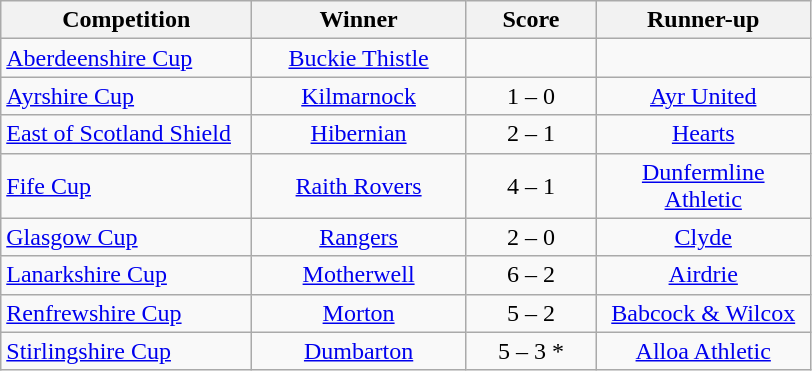<table class="wikitable" style="text-align: center;">
<tr>
<th width=160>Competition</th>
<th width=135>Winner</th>
<th width=80>Score</th>
<th width=135>Runner-up</th>
</tr>
<tr>
<td align=left><a href='#'>Aberdeenshire Cup</a></td>
<td><a href='#'>Buckie Thistle</a></td>
<td></td>
<td></td>
</tr>
<tr>
<td align=left><a href='#'>Ayrshire Cup</a></td>
<td><a href='#'>Kilmarnock</a></td>
<td>1 – 0</td>
<td><a href='#'>Ayr United</a></td>
</tr>
<tr>
<td align=left><a href='#'>East of Scotland Shield</a></td>
<td><a href='#'>Hibernian</a></td>
<td>2 – 1</td>
<td><a href='#'>Hearts</a></td>
</tr>
<tr>
<td align=left><a href='#'>Fife Cup</a></td>
<td><a href='#'>Raith Rovers</a></td>
<td>4 – 1</td>
<td><a href='#'>Dunfermline Athletic</a></td>
</tr>
<tr>
<td align=left><a href='#'>Glasgow Cup</a></td>
<td><a href='#'>Rangers</a></td>
<td>2 – 0</td>
<td><a href='#'>Clyde</a></td>
</tr>
<tr>
<td align=left><a href='#'>Lanarkshire Cup</a></td>
<td><a href='#'>Motherwell</a></td>
<td>6 – 2</td>
<td><a href='#'>Airdrie</a></td>
</tr>
<tr>
<td align=left><a href='#'>Renfrewshire Cup</a></td>
<td><a href='#'>Morton</a></td>
<td>5 – 2</td>
<td><a href='#'>Babcock & Wilcox</a></td>
</tr>
<tr>
<td align=left><a href='#'>Stirlingshire Cup</a></td>
<td><a href='#'>Dumbarton</a></td>
<td>5 – 3 *</td>
<td><a href='#'>Alloa Athletic</a></td>
</tr>
</table>
